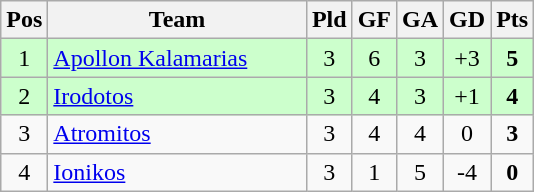<table class="wikitable" style="text-align: center;">
<tr>
<th>Pos</th>
<th width=165>Team</th>
<th>Pld</th>
<th>GF</th>
<th>GA</th>
<th>GD</th>
<th>Pts</th>
</tr>
<tr bgcolor="#ccffcc">
<td>1</td>
<td align=left><a href='#'>Apollon Kalamarias</a></td>
<td>3</td>
<td>6</td>
<td>3</td>
<td>+3</td>
<td><strong>5</strong></td>
</tr>
<tr bgcolor="#ccffcc">
<td>2</td>
<td align=left><a href='#'>Irodotos</a></td>
<td>3</td>
<td>4</td>
<td>3</td>
<td>+1</td>
<td><strong>4</strong></td>
</tr>
<tr>
<td>3</td>
<td align=left><a href='#'>Atromitos</a></td>
<td>3</td>
<td>4</td>
<td>4</td>
<td>0</td>
<td><strong>3</strong></td>
</tr>
<tr>
<td>4</td>
<td align=left><a href='#'>Ionikos</a></td>
<td>3</td>
<td>1</td>
<td>5</td>
<td>-4</td>
<td><strong>0</strong></td>
</tr>
</table>
